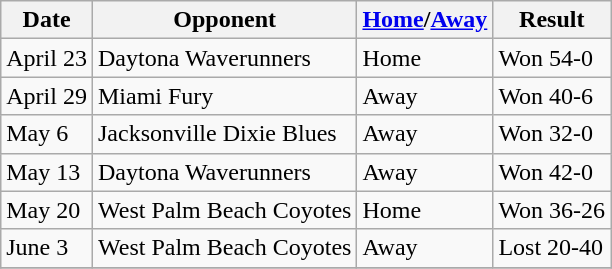<table class="wikitable">
<tr>
<th>Date</th>
<th>Opponent</th>
<th><a href='#'>Home</a>/<a href='#'>Away</a></th>
<th>Result</th>
</tr>
<tr>
<td>April 23</td>
<td>Daytona Waverunners</td>
<td>Home</td>
<td>Won 54-0</td>
</tr>
<tr>
<td>April 29</td>
<td>Miami Fury</td>
<td>Away</td>
<td>Won 40-6</td>
</tr>
<tr>
<td>May 6</td>
<td>Jacksonville Dixie Blues</td>
<td>Away</td>
<td>Won 32-0</td>
</tr>
<tr>
<td>May 13</td>
<td>Daytona Waverunners</td>
<td>Away</td>
<td>Won 42-0</td>
</tr>
<tr>
<td>May 20</td>
<td>West Palm Beach Coyotes</td>
<td>Home</td>
<td>Won 36-26</td>
</tr>
<tr>
<td>June 3</td>
<td>West Palm Beach Coyotes</td>
<td>Away</td>
<td>Lost 20-40</td>
</tr>
<tr>
</tr>
</table>
